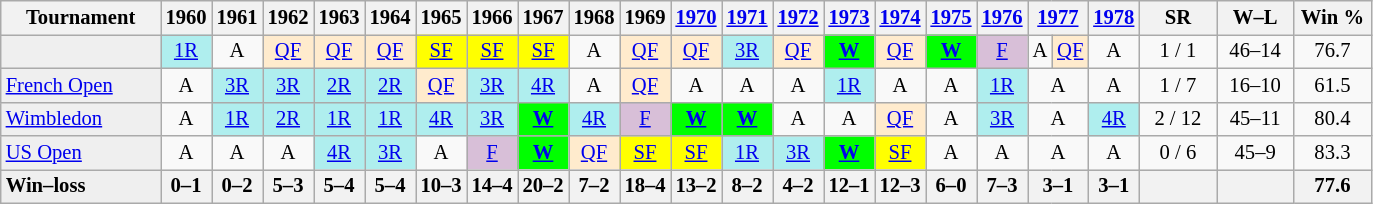<table class="wikitable" style="font-size:86%;text-align:center">
<tr>
<th style="width:100px;">Tournament</th>
<th>1960</th>
<th>1961</th>
<th>1962</th>
<th>1963</th>
<th>1964</th>
<th>1965</th>
<th>1966</th>
<th>1967</th>
<th>1968</th>
<th>1969</th>
<th><a href='#'>1970</a></th>
<th><a href='#'>1971</a></th>
<th><a href='#'>1972</a></th>
<th><a href='#'>1973</a></th>
<th><a href='#'>1974</a></th>
<th><a href='#'>1975</a></th>
<th><a href='#'>1976</a></th>
<th colspan="2"><a href='#'>1977</a></th>
<th><a href='#'>1978</a></th>
<th style="width:45px;">SR</th>
<th style="width:45px;">W–L</th>
<th style="width:45px;">Win %</th>
</tr>
<tr>
<td style="background:#EFEFEF;" align="left"></td>
<td style="background:#afeeee;"><a href='#'>1R</a></td>
<td>A</td>
<td style="background:#ffebcd;"><a href='#'>QF</a></td>
<td style="background:#ffebcd;"><a href='#'>QF</a></td>
<td style="background:#ffebcd;"><a href='#'>QF</a></td>
<td style="background:yellow;"><a href='#'>SF</a></td>
<td style="background:yellow;"><a href='#'>SF</a></td>
<td style="background:yellow;"><a href='#'>SF</a></td>
<td>A</td>
<td style="background:#ffebcd;"><a href='#'>QF</a></td>
<td style="background:#ffebcd;"><a href='#'>QF</a></td>
<td style="background:#afeeee;"><a href='#'>3R</a></td>
<td style="background:#ffebcd;"><a href='#'>QF</a></td>
<td style="background:#0f0;"><strong><a href='#'>W</a></strong></td>
<td style="background:#ffebcd;"><a href='#'>QF</a></td>
<td style="background:#0f0;"><strong><a href='#'>W</a></strong></td>
<td style="background:thistle;"><a href='#'>F</a></td>
<td>A</td>
<td style="background:#ffebcd;"><a href='#'>QF</a></td>
<td>A</td>
<td>1 / 1</td>
<td>46–14</td>
<td>76.7</td>
</tr>
<tr>
<td style="background:#EFEFEF;" align="left"><a href='#'>French Open</a></td>
<td>A</td>
<td style="background:#afeeee;"><a href='#'>3R</a></td>
<td style="background:#afeeee;"><a href='#'>3R</a></td>
<td style="background:#afeeee;"><a href='#'>2R</a></td>
<td style="background:#afeeee;"><a href='#'>2R</a></td>
<td style="background:#ffebcd;"><a href='#'>QF</a></td>
<td style="background:#afeeee;"><a href='#'>3R</a></td>
<td style="background:#afeeee;"><a href='#'>4R</a></td>
<td>A</td>
<td style="background:#ffebcd;"><a href='#'>QF</a></td>
<td>A</td>
<td>A</td>
<td>A</td>
<td style="background:#afeeee;"><a href='#'>1R</a></td>
<td>A</td>
<td>A</td>
<td style="background:#afeeee;"><a href='#'>1R</a></td>
<td colspan="2">A</td>
<td>A</td>
<td>1 / 7</td>
<td>16–10</td>
<td>61.5</td>
</tr>
<tr>
<td style="background:#EFEFEF;" align="left"><a href='#'>Wimbledon</a></td>
<td>A</td>
<td style="background:#afeeee;"><a href='#'>1R</a></td>
<td style="background:#afeeee;"><a href='#'>2R</a></td>
<td style="background:#afeeee;"><a href='#'>1R</a></td>
<td style="background:#afeeee;"><a href='#'>1R</a></td>
<td style="background:#afeeee;"><a href='#'>4R</a></td>
<td style="background:#afeeee;"><a href='#'>3R</a></td>
<td style="background:#0f0;"><strong><a href='#'>W</a></strong></td>
<td style="background:#afeeee;"><a href='#'>4R</a></td>
<td style="background:thistle;"><a href='#'>F</a></td>
<td style="background:#0f0;"><strong><a href='#'>W</a></strong></td>
<td style="background:#0f0;"><strong><a href='#'>W</a></strong></td>
<td>A</td>
<td>A</td>
<td style="background:#ffebcd;"><a href='#'>QF</a></td>
<td>A</td>
<td style="background:#afeeee;"><a href='#'>3R</a></td>
<td colspan="2">A</td>
<td style="background:#afeeee;"><a href='#'>4R</a></td>
<td>2 / 12</td>
<td>45–11</td>
<td>80.4</td>
</tr>
<tr>
<td style="background:#EFEFEF;" align="left"><a href='#'>US Open</a></td>
<td>A</td>
<td>A</td>
<td>A</td>
<td style="background:#afeeee;"><a href='#'>4R</a></td>
<td style="background:#afeeee;"><a href='#'>3R</a></td>
<td>A</td>
<td style="background:thistle;"><a href='#'>F</a></td>
<td style="background:#0f0;"><strong><a href='#'>W</a></strong></td>
<td style="background:#ffebcd;"><a href='#'>QF</a></td>
<td style="background:yellow;"><a href='#'>SF</a></td>
<td style="background:yellow;"><a href='#'>SF</a></td>
<td style="background:#afeeee;"><a href='#'>1R</a></td>
<td style="background:#afeeee;"><a href='#'>3R</a></td>
<td style="background:#0f0;"><strong><a href='#'>W</a></strong></td>
<td style="background:yellow;"><a href='#'>SF</a></td>
<td>A</td>
<td>A</td>
<td colspan="2">A</td>
<td>A</td>
<td>0 / 6</td>
<td>45–9</td>
<td>83.3</td>
</tr>
<tr style="background:#EFEFEF;">
<td align="left"><strong>Win–loss</strong></td>
<th>0–1</th>
<th>0–2</th>
<th>5–3</th>
<th>5–4</th>
<th>5–4</th>
<th>10–3</th>
<th>14–4</th>
<th>20–2</th>
<th>7–2</th>
<th>18–4</th>
<th>13–2</th>
<th>8–2</th>
<th>4–2</th>
<th>12–1</th>
<th>12–3</th>
<th>6–0</th>
<th>7–3</th>
<th colspan="2">3–1</th>
<th>3–1</th>
<th></th>
<th></th>
<th>77.6</th>
</tr>
</table>
